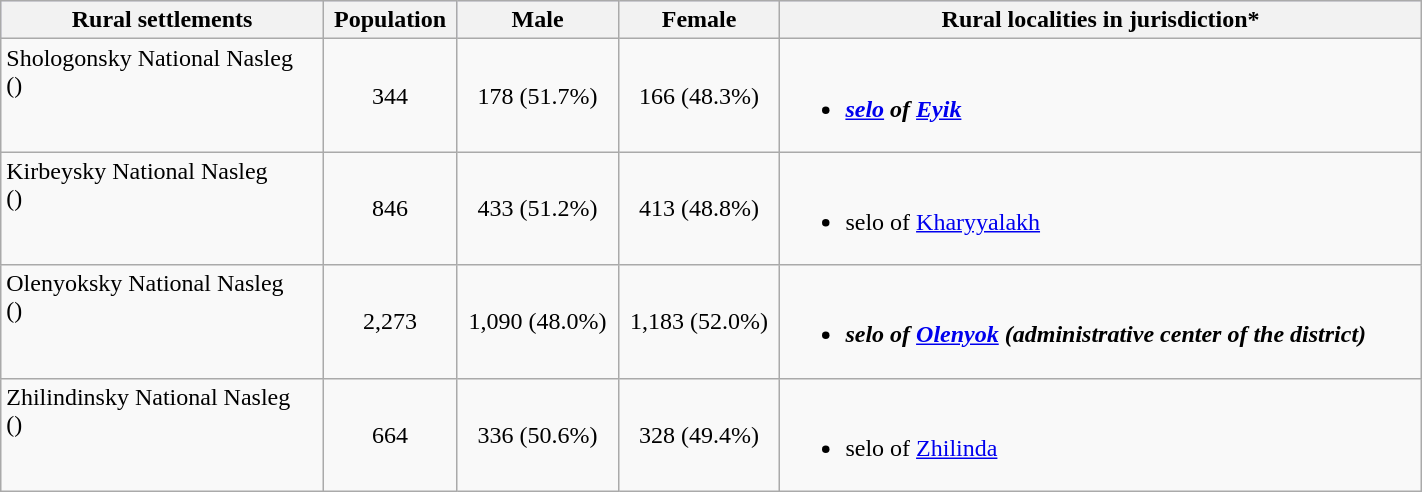<table class="wikitable" style="width:75%">
<tr bgcolor="#CCCCFF" align="left">
<th>Rural settlements</th>
<th>Population</th>
<th>Male</th>
<th>Female</th>
<th>Rural localities in jurisdiction*</th>
</tr>
<tr>
<td valign="top">Shologonsky National Nasleg<br>()</td>
<td align="center">344</td>
<td align="center">178 (51.7%)</td>
<td align="center">166 (48.3%)</td>
<td><br><ul><li><strong><em><a href='#'>selo</a><em> of <a href='#'>Eyik</a><strong></li></ul></td>
</tr>
<tr>
<td valign="top">Kirbeysky National Nasleg<br>()</td>
<td align="center">846</td>
<td align="center">433 (51.2%)</td>
<td align="center">413 (48.8%)</td>
<td><br><ul><li></em></strong>selo</em> of <a href='#'>Kharyyalakh</a></strong></li></ul></td>
</tr>
<tr>
<td valign="top">Olenyoksky National Nasleg<br>()</td>
<td align="center">2,273</td>
<td align="center">1,090 (48.0%)</td>
<td align="center">1,183 (52.0%)</td>
<td><br><ul><li><strong><em>selo<em> of <a href='#'>Olenyok</a><strong> (administrative center of the district)</li></ul></td>
</tr>
<tr>
<td valign="top">Zhilindinsky National Nasleg<br>()</td>
<td align="center">664</td>
<td align="center">336 (50.6%)</td>
<td align="center">328 (49.4%)</td>
<td><br><ul><li></em></strong>selo</em> of <a href='#'>Zhilinda</a></strong></li></ul></td>
</tr>
</table>
